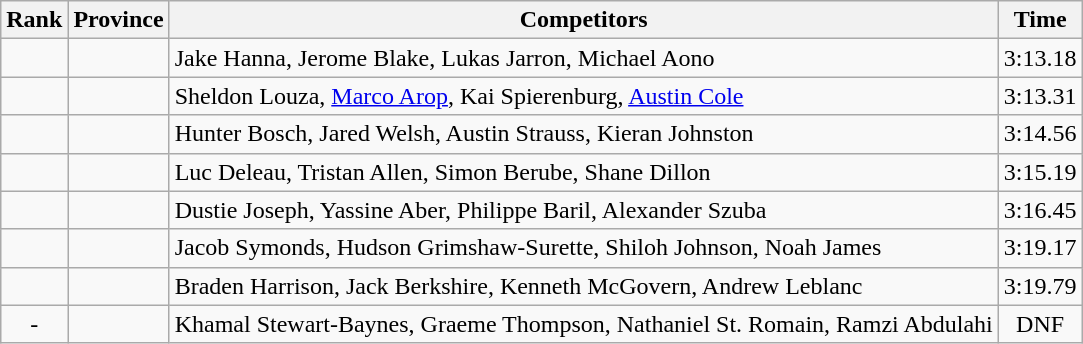<table class="wikitable sortable" style="text-align:center">
<tr>
<th>Rank</th>
<th>Province</th>
<th>Competitors</th>
<th>Time</th>
</tr>
<tr>
<td></td>
<td align=left></td>
<td align="left">Jake Hanna, Jerome Blake, Lukas Jarron, Michael Aono</td>
<td>3:13.18</td>
</tr>
<tr>
<td></td>
<td align=left></td>
<td align="left">Sheldon Louza, <a href='#'>Marco Arop</a>, Kai Spierenburg, <a href='#'>Austin Cole</a></td>
<td>3:13.31</td>
</tr>
<tr>
<td></td>
<td align=left></td>
<td align="left">Hunter Bosch, Jared Welsh, Austin Strauss, Kieran Johnston</td>
<td>3:14.56</td>
</tr>
<tr>
<td></td>
<td align=left></td>
<td align="left">Luc Deleau, Tristan Allen, Simon Berube, Shane Dillon</td>
<td>3:15.19</td>
</tr>
<tr>
<td></td>
<td align=left></td>
<td align="left">Dustie Joseph, Yassine Aber, Philippe Baril, Alexander Szuba</td>
<td>3:16.45</td>
</tr>
<tr>
<td></td>
<td align=left></td>
<td align="left">Jacob Symonds, Hudson Grimshaw-Surette, Shiloh Johnson, Noah James</td>
<td>3:19.17</td>
</tr>
<tr>
<td></td>
<td align=left></td>
<td align="left">Braden Harrison, Jack Berkshire, Kenneth McGovern, Andrew Leblanc</td>
<td>3:19.79</td>
</tr>
<tr>
<td>-</td>
<td align=left></td>
<td align="left">Khamal Stewart-Baynes, Graeme Thompson, Nathaniel St. Romain, Ramzi Abdulahi</td>
<td>DNF</td>
</tr>
</table>
